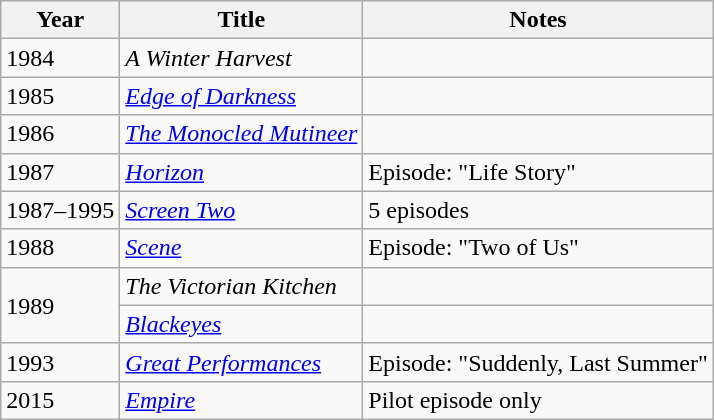<table class="wikitable">
<tr>
<th>Year</th>
<th>Title</th>
<th>Notes</th>
</tr>
<tr>
<td>1984</td>
<td><em>A Winter Harvest</em></td>
<td></td>
</tr>
<tr>
<td>1985</td>
<td><em><a href='#'>Edge of Darkness</a></em></td>
<td></td>
</tr>
<tr>
<td>1986</td>
<td><em><a href='#'>The Monocled Mutineer</a></em></td>
<td></td>
</tr>
<tr>
<td>1987</td>
<td><em><a href='#'>Horizon</a></em></td>
<td>Episode: "Life Story"</td>
</tr>
<tr>
<td>1987–1995</td>
<td><em><a href='#'>Screen Two</a></em></td>
<td>5 episodes</td>
</tr>
<tr>
<td>1988</td>
<td><em><a href='#'>Scene</a></em></td>
<td>Episode: "Two of Us"</td>
</tr>
<tr>
<td rowspan=2>1989</td>
<td><em>The Victorian Kitchen</em></td>
<td></td>
</tr>
<tr>
<td><em><a href='#'>Blackeyes</a></em></td>
<td></td>
</tr>
<tr>
<td>1993</td>
<td><em><a href='#'>Great Performances</a></em></td>
<td>Episode: "Suddenly, Last Summer"</td>
</tr>
<tr>
<td>2015</td>
<td><em><a href='#'>Empire</a></em></td>
<td>Pilot episode only</td>
</tr>
</table>
